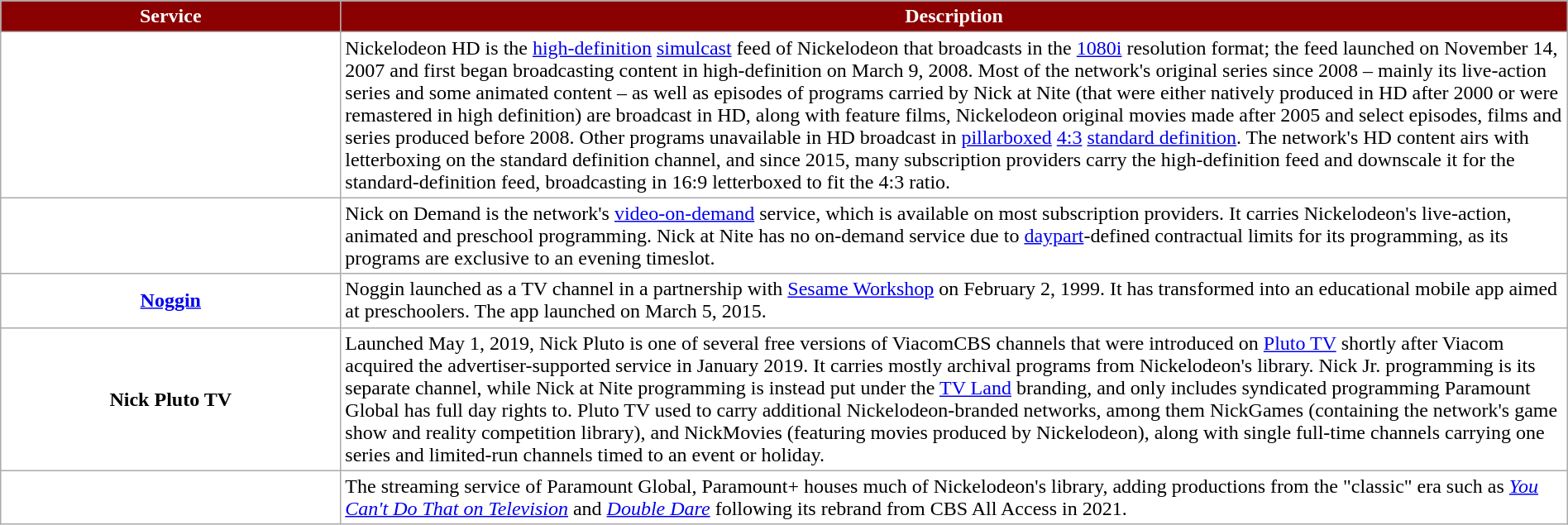<table class="wikitable" style="width:100%; background:#fff;">
<tr style="color:white;">
<th style="background:darkRed;">Service</th>
<th style="background:darkRed;">Description</th>
</tr>
<tr>
<td style="text-align:center; width:200pt;"><strong></strong></td>
<td>Nickelodeon HD is the <a href='#'>high-definition</a> <a href='#'>simulcast</a> feed of Nickelodeon that broadcasts in the <a href='#'>1080i</a> resolution format; the feed launched on November 14, 2007 and first began broadcasting content in high-definition on March 9, 2008. Most of the network's original series since 2008 – mainly its live-action series and some animated content – as well as episodes of programs carried by Nick at Nite (that were either natively produced in HD after 2000 or were remastered in high definition) are broadcast in HD, along with feature films, Nickelodeon original movies made after 2005 and select episodes, films and series produced before 2008. Other programs unavailable in HD broadcast in <a href='#'>pillarboxed</a> <a href='#'>4:3</a> <a href='#'>standard definition</a>. The network's HD content airs with letterboxing on the standard definition channel, and since 2015, many subscription providers carry the high-definition feed and downscale it for the standard-definition feed, broadcasting in 16:9 letterboxed to fit the 4:3 ratio.</td>
</tr>
<tr>
<td style="text-align:center; width:200pt;"><strong></strong></td>
<td>Nick on Demand is the network's <a href='#'>video-on-demand</a> service, which is available on most subscription providers. It carries Nickelodeon's live-action, animated and preschool programming. Nick at Nite has no on-demand service due to <a href='#'>daypart</a>-defined contractual limits for its programming, as its programs are exclusive to an evening timeslot.</td>
</tr>
<tr>
<td style=" text-align:center; width:200pt;"><strong><a href='#'>Noggin</a></strong></td>
<td>Noggin launched as a TV channel in a partnership with <a href='#'>Sesame Workshop</a> on February 2, 1999. It has transformed into an educational mobile app aimed at preschoolers. The app launched on March 5, 2015.</td>
</tr>
<tr>
<td style=" text-align:center; width:200pt;"><strong>Nick Pluto TV</strong></td>
<td>Launched May 1, 2019, Nick Pluto is one of several free versions of ViacomCBS channels that were introduced on <a href='#'>Pluto TV</a> shortly after Viacom acquired the advertiser-supported service in January 2019. It carries mostly archival programs from Nickelodeon's library. Nick Jr. programming is its separate channel, while Nick at Nite programming is instead put under the <a href='#'>TV Land</a> branding, and only includes syndicated programming Paramount Global has full day rights to. Pluto TV used to carry additional Nickelodeon-branded networks, among them NickGames (containing the network's game show and reality competition library), and NickMovies (featuring movies produced by Nickelodeon), along with single full-time channels carrying one series and limited-run channels timed to an event or holiday.</td>
</tr>
<tr>
<td style=" text-align:center; width:200pt;"><strong></strong></td>
<td>The streaming service of Paramount Global, Paramount+ houses much of Nickelodeon's library, adding productions from the "classic" era such as <em><a href='#'>You Can't Do That on Television</a></em> and <em><a href='#'>Double Dare</a></em> following its rebrand from CBS All Access in 2021.</td>
</tr>
</table>
